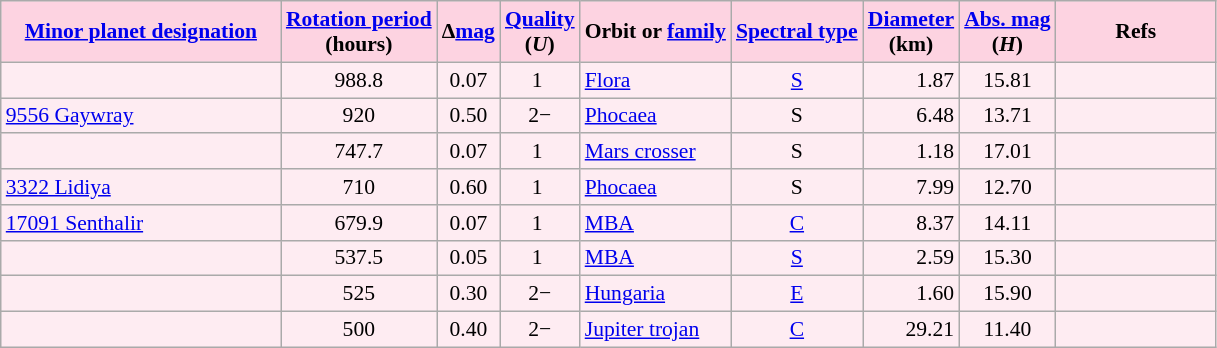<table class="wikitable" style="text-align: center; background-color: #FEECF2;  font-size: 0.9em;">
<tr>
<th width=180 style="background-color:#FDD3E1;"><a href='#'>Minor planet designation</a></th>
<th style="background-color: #FDD3E1;"><a href='#'>Rotation period</a><br>(hours)</th>
<th style="background-color: #FDD3E1;">Δ<a href='#'>mag</a></th>
<th style="background-color: #FDD3E1;"><a href='#'>Quality</a><br>(<em>U</em>)</th>
<th style="background-color: #FDD3E1;">Orbit or <a href='#'>family</a></th>
<th style="background-color: #FDD3E1;"><a href='#'>Spectral type</a></th>
<th style="background-color: #FDD3E1;"><a href='#'>Diameter</a><br>(km)</th>
<th style="background-color: #FDD3E1;"><a href='#'>Abs. mag</a><br>(<em>H</em>)</th>
<th width=100 style="background-color: #FDD3E1;">Refs</th>
</tr>
<tr id="79590">
<td align=left></td>
<td>988.8</td>
<td>0.07</td>
<td>1 </td>
<td align=left><a href='#'>Flora</a></td>
<td><a href='#'>S</a></td>
<td align=right>1.87</td>
<td>15.81</td>
<td></td>
</tr>
<tr id="9556">
<td align=left><a href='#'>9556 Gaywray</a></td>
<td>920</td>
<td>0.50</td>
<td>2−</td>
<td align=left><a href='#'>Phocaea</a></td>
<td>S</td>
<td align=right>6.48</td>
<td>13.71</td>
<td></td>
</tr>
<tr id="111346">
<td align=left></td>
<td>747.7</td>
<td>0.07</td>
<td>1 </td>
<td align=left><a href='#'>Mars crosser</a></td>
<td>S</td>
<td align=right>1.18</td>
<td>17.01</td>
<td></td>
</tr>
<tr id="3322">
<td align=left><a href='#'>3322 Lidiya</a></td>
<td>710</td>
<td>0.60</td>
<td>1 </td>
<td align=left><a href='#'>Phocaea</a></td>
<td>S</td>
<td align=right>7.99</td>
<td>12.70</td>
<td></td>
</tr>
<tr id="17091">
<td align=left><a href='#'>17091 Senthalir</a></td>
<td>679.9</td>
<td>0.07</td>
<td>1 </td>
<td align=left><a href='#'>MBA</a> </td>
<td><a href='#'>C</a></td>
<td align=right>8.37</td>
<td>14.11</td>
<td></td>
</tr>
<tr id="22121">
<td align=left></td>
<td>537.5</td>
<td>0.05</td>
<td>1 </td>
<td align=left><a href='#'>MBA</a> </td>
<td><a href='#'>S</a></td>
<td align=right>2.59</td>
<td>15.30</td>
<td></td>
</tr>
<tr id="188077">
<td align=left></td>
<td>525</td>
<td>0.30</td>
<td>2−</td>
<td align=left><a href='#'>Hungaria</a></td>
<td><a href='#'>E</a></td>
<td align=right>1.60</td>
<td>15.90</td>
<td></td>
</tr>
<tr id="24454">
<td align=left></td>
<td>500</td>
<td>0.40</td>
<td>2−</td>
<td align=left><a href='#'>Jupiter trojan</a></td>
<td><a href='#'>C</a></td>
<td align=right>29.21</td>
<td>11.40</td>
<td></td>
</tr>
</table>
